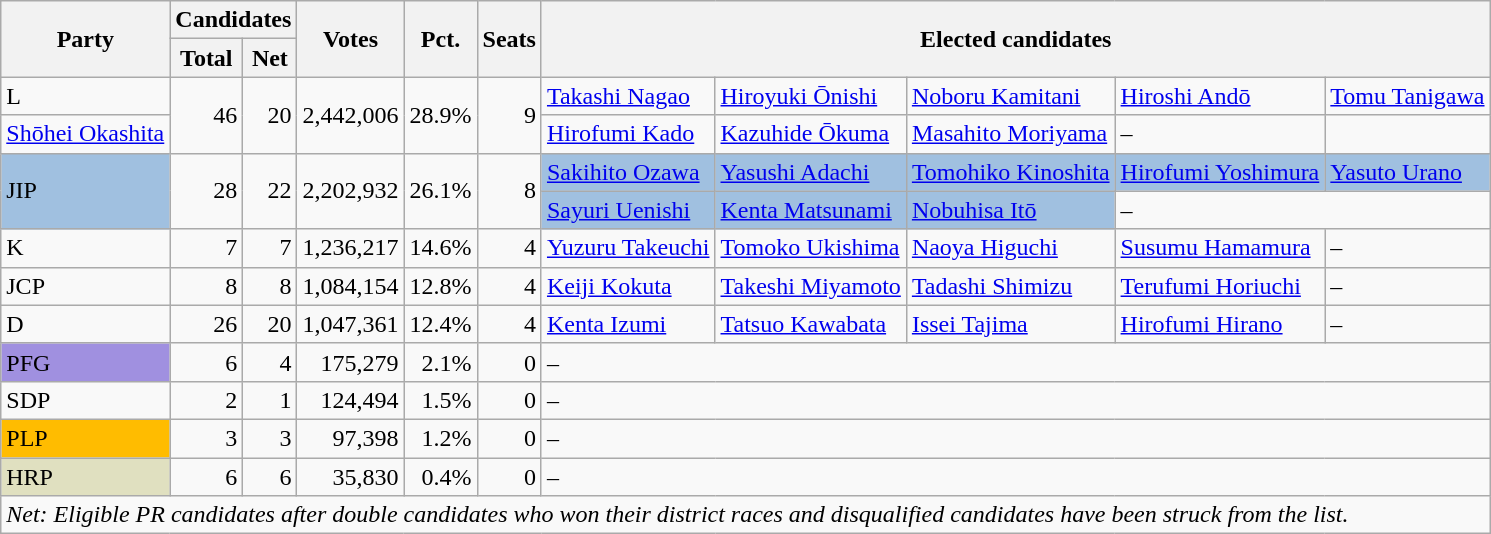<table class="wikitable">
<tr>
<th rowspan="2">Party</th>
<th colspan="2">Candidates</th>
<th rowspan="2">Votes</th>
<th rowspan="2">Pct.</th>
<th rowspan="2">Seats</th>
<th colspan="5" rowspan="2">Elected candidates</th>
</tr>
<tr>
<th>Total</th>
<th>Net</th>
</tr>
<tr>
<td>L</td>
<td align="right" rowspan="2">46</td>
<td align="right" rowspan="2">20</td>
<td align="right" rowspan="2">2,442,006</td>
<td align="right" rowspan="2">28.9%</td>
<td align="right" rowspan="2">9</td>
<td><a href='#'>Takashi Nagao</a></td>
<td><a href='#'>Hiroyuki Ōnishi</a></td>
<td><a href='#'>Noboru Kamitani</a></td>
<td><a href='#'>Hiroshi Andō</a></td>
<td><a href='#'>Tomu Tanigawa</a></td>
</tr>
<tr>
<td><a href='#'>Shōhei Okashita</a></td>
<td><a href='#'>Hirofumi Kado</a></td>
<td><a href='#'>Kazuhide Ōkuma</a></td>
<td><a href='#'>Masahito Moriyama</a></td>
<td>–</td>
</tr>
<tr>
<td bgcolor="#A0C0E0" rowspan="2">JIP</td>
<td align="right" rowspan="2">28</td>
<td align="right" rowspan="2">22</td>
<td align="right" rowspan="2">2,202,932</td>
<td align="right" rowspan="2">26.1%</td>
<td align="right" rowspan="2">8</td>
<td bgcolor="#A0C0E0"><a href='#'>Sakihito Ozawa</a></td>
<td bgcolor="#A0C0E0"><a href='#'>Yasushi Adachi</a></td>
<td bgcolor="#A0C0E0"><a href='#'>Tomohiko Kinoshita</a></td>
<td bgcolor="#A0C0E0"><a href='#'>Hirofumi Yoshimura</a></td>
<td bgcolor="#A0C0E0"><a href='#'>Yasuto Urano</a></td>
</tr>
<tr>
<td bgcolor="#A0C0E0"><a href='#'>Sayuri Uenishi</a></td>
<td bgcolor="#A0C0E0"><a href='#'>Kenta Matsunami</a></td>
<td bgcolor="#A0C0E0"><a href='#'>Nobuhisa Itō</a></td>
<td colspan="2">–</td>
</tr>
<tr>
<td>K</td>
<td align="right">7</td>
<td align="right">7</td>
<td align="right">1,236,217</td>
<td align="right">14.6%</td>
<td align="right">4</td>
<td><a href='#'>Yuzuru Takeuchi</a></td>
<td><a href='#'>Tomoko Ukishima</a></td>
<td><a href='#'>Naoya Higuchi</a></td>
<td><a href='#'>Susumu Hamamura</a></td>
<td>–</td>
</tr>
<tr>
<td>JCP</td>
<td align="right">8</td>
<td align="right">8</td>
<td align="right">1,084,154</td>
<td align="right">12.8%</td>
<td align="right">4</td>
<td><a href='#'>Keiji Kokuta</a></td>
<td><a href='#'>Takeshi Miyamoto</a></td>
<td><a href='#'>Tadashi Shimizu</a></td>
<td><a href='#'>Terufumi Horiuchi</a></td>
<td>–</td>
</tr>
<tr>
<td>D</td>
<td align="right">26</td>
<td align="right">20</td>
<td align="right">1,047,361</td>
<td align="right">12.4%</td>
<td align="right">4</td>
<td><a href='#'>Kenta Izumi</a></td>
<td><a href='#'>Tatsuo Kawabata</a></td>
<td><a href='#'>Issei Tajima</a></td>
<td><a href='#'>Hirofumi Hirano</a></td>
<td>–</td>
</tr>
<tr>
<td bgcolor="#A090E0">PFG</td>
<td align="right">6</td>
<td align="right">4</td>
<td align="right">175,279</td>
<td align="right">2.1%</td>
<td align="right">0</td>
<td colspan="5">–</td>
</tr>
<tr>
<td>SDP</td>
<td align="right">2</td>
<td align="right">1</td>
<td align="right">124,494</td>
<td align="right">1.5%</td>
<td align="right">0</td>
<td colspan="5">–</td>
</tr>
<tr>
<td bgcolor="#FFBC00">PLP</td>
<td align="right">3</td>
<td align="right">3</td>
<td align="right">97,398</td>
<td align="right">1.2%</td>
<td align="right">0</td>
<td colspan="5">–</td>
</tr>
<tr>
<td bgcolor="#E0E0C0">HRP</td>
<td align="right">6</td>
<td align="right">6</td>
<td align="right">35,830</td>
<td align="right">0.4%</td>
<td align="right">0</td>
<td colspan="5">–</td>
</tr>
<tr>
<td colspan="11"><em>Net: Eligible PR candidates after double candidates who won their district races and disqualified candidates have been struck from the list.</em></td>
</tr>
</table>
